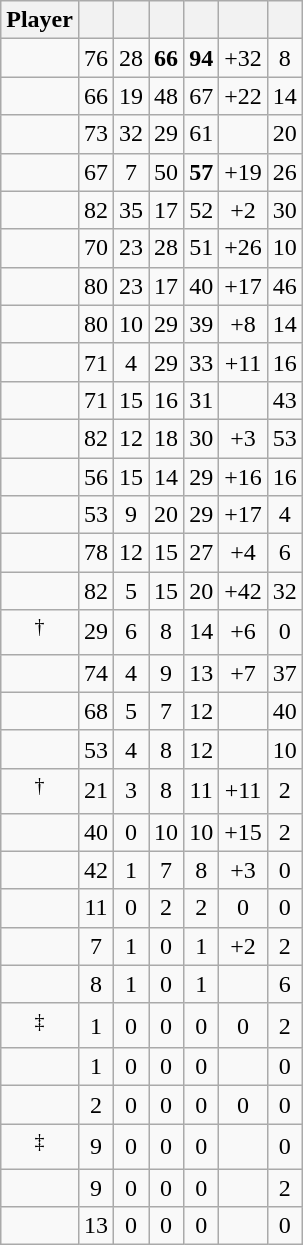<table class="wikitable sortable" style="text-align:center;">
<tr>
<th>Player</th>
<th></th>
<th></th>
<th></th>
<th></th>
<th data-sort-type="number"></th>
<th></th>
</tr>
<tr>
<td></td>
<td>76</td>
<td>28</td>
<td><span><strong>66</strong></span></td>
<td><span><strong>94</strong></span></td>
<td>+32</td>
<td>8</td>
</tr>
<tr>
<td></td>
<td>66</td>
<td>19</td>
<td>48</td>
<td>67</td>
<td>+22</td>
<td>14</td>
</tr>
<tr>
<td></td>
<td>73</td>
<td>32</td>
<td>29</td>
<td>61</td>
<td></td>
<td>20</td>
</tr>
<tr>
<td></td>
<td>67</td>
<td>7</td>
<td>50</td>
<td><span><strong>57</strong></span></td>
<td>+19</td>
<td>26</td>
</tr>
<tr>
<td></td>
<td>82</td>
<td>35</td>
<td>17</td>
<td>52</td>
<td>+2</td>
<td>30</td>
</tr>
<tr>
<td></td>
<td>70</td>
<td>23</td>
<td>28</td>
<td>51</td>
<td>+26</td>
<td>10</td>
</tr>
<tr>
<td></td>
<td>80</td>
<td>23</td>
<td>17</td>
<td>40</td>
<td>+17</td>
<td>46</td>
</tr>
<tr>
<td></td>
<td>80</td>
<td>10</td>
<td>29</td>
<td>39</td>
<td>+8</td>
<td>14</td>
</tr>
<tr>
<td></td>
<td>71</td>
<td>4</td>
<td>29</td>
<td>33</td>
<td>+11</td>
<td>16</td>
</tr>
<tr>
<td></td>
<td>71</td>
<td>15</td>
<td>16</td>
<td>31</td>
<td></td>
<td>43</td>
</tr>
<tr>
<td></td>
<td>82</td>
<td>12</td>
<td>18</td>
<td>30</td>
<td>+3</td>
<td>53</td>
</tr>
<tr>
<td></td>
<td>56</td>
<td>15</td>
<td>14</td>
<td>29</td>
<td>+16</td>
<td>16</td>
</tr>
<tr>
<td></td>
<td>53</td>
<td>9</td>
<td>20</td>
<td>29</td>
<td>+17</td>
<td>4</td>
</tr>
<tr>
<td></td>
<td>78</td>
<td>12</td>
<td>15</td>
<td>27</td>
<td>+4</td>
<td>6</td>
</tr>
<tr>
<td></td>
<td>82</td>
<td>5</td>
<td>15</td>
<td>20</td>
<td>+42</td>
<td>32</td>
</tr>
<tr>
<td><sup>†</sup></td>
<td>29</td>
<td>6</td>
<td>8</td>
<td>14</td>
<td>+6</td>
<td>0</td>
</tr>
<tr>
<td></td>
<td>74</td>
<td>4</td>
<td>9</td>
<td>13</td>
<td>+7</td>
<td>37</td>
</tr>
<tr>
<td></td>
<td>68</td>
<td>5</td>
<td>7</td>
<td>12</td>
<td></td>
<td>40</td>
</tr>
<tr>
<td></td>
<td>53</td>
<td>4</td>
<td>8</td>
<td>12</td>
<td></td>
<td>10</td>
</tr>
<tr>
<td><sup>†</sup></td>
<td>21</td>
<td>3</td>
<td>8</td>
<td>11</td>
<td>+11</td>
<td>2</td>
</tr>
<tr>
<td></td>
<td>40</td>
<td>0</td>
<td>10</td>
<td>10</td>
<td>+15</td>
<td>2</td>
</tr>
<tr>
<td></td>
<td>42</td>
<td>1</td>
<td>7</td>
<td>8</td>
<td>+3</td>
<td>0</td>
</tr>
<tr>
<td></td>
<td>11</td>
<td>0</td>
<td>2</td>
<td>2</td>
<td>0</td>
<td>0</td>
</tr>
<tr>
<td></td>
<td>7</td>
<td>1</td>
<td>0</td>
<td>1</td>
<td>+2</td>
<td>2</td>
</tr>
<tr>
<td></td>
<td>8</td>
<td>1</td>
<td>0</td>
<td>1</td>
<td></td>
<td>6</td>
</tr>
<tr>
<td><sup>‡</sup></td>
<td>1</td>
<td>0</td>
<td>0</td>
<td>0</td>
<td>0</td>
<td>2</td>
</tr>
<tr>
<td></td>
<td>1</td>
<td>0</td>
<td>0</td>
<td>0</td>
<td></td>
<td>0</td>
</tr>
<tr>
<td></td>
<td>2</td>
<td>0</td>
<td>0</td>
<td>0</td>
<td>0</td>
<td>0</td>
</tr>
<tr>
<td><sup>‡</sup></td>
<td>9</td>
<td>0</td>
<td>0</td>
<td>0</td>
<td></td>
<td>0</td>
</tr>
<tr>
<td></td>
<td>9</td>
<td>0</td>
<td>0</td>
<td>0</td>
<td></td>
<td>2</td>
</tr>
<tr>
<td></td>
<td>13</td>
<td>0</td>
<td>0</td>
<td>0</td>
<td></td>
<td>0</td>
</tr>
</table>
